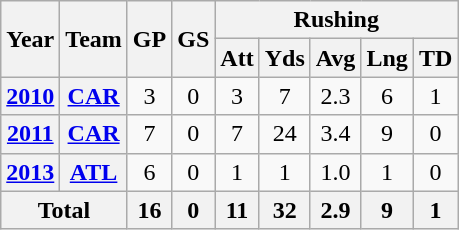<table class="wikitable" style="text-align: center;">
<tr>
<th rowspan="2">Year</th>
<th rowspan="2">Team</th>
<th rowspan="2">GP</th>
<th rowspan="2">GS</th>
<th colspan="5">Rushing</th>
</tr>
<tr>
<th>Att</th>
<th>Yds</th>
<th>Avg</th>
<th>Lng</th>
<th>TD</th>
</tr>
<tr>
<th><a href='#'>2010</a></th>
<th><a href='#'>CAR</a></th>
<td>3</td>
<td>0</td>
<td>3</td>
<td>7</td>
<td>2.3</td>
<td>6</td>
<td>1</td>
</tr>
<tr>
<th><a href='#'>2011</a></th>
<th><a href='#'>CAR</a></th>
<td>7</td>
<td>0</td>
<td>7</td>
<td>24</td>
<td>3.4</td>
<td>9</td>
<td>0</td>
</tr>
<tr>
<th><a href='#'>2013</a></th>
<th><a href='#'>ATL</a></th>
<td>6</td>
<td>0</td>
<td>1</td>
<td>1</td>
<td>1.0</td>
<td>1</td>
<td>0</td>
</tr>
<tr>
<th colspan="2">Total</th>
<th>16</th>
<th>0</th>
<th>11</th>
<th>32</th>
<th>2.9</th>
<th>9</th>
<th>1</th>
</tr>
</table>
